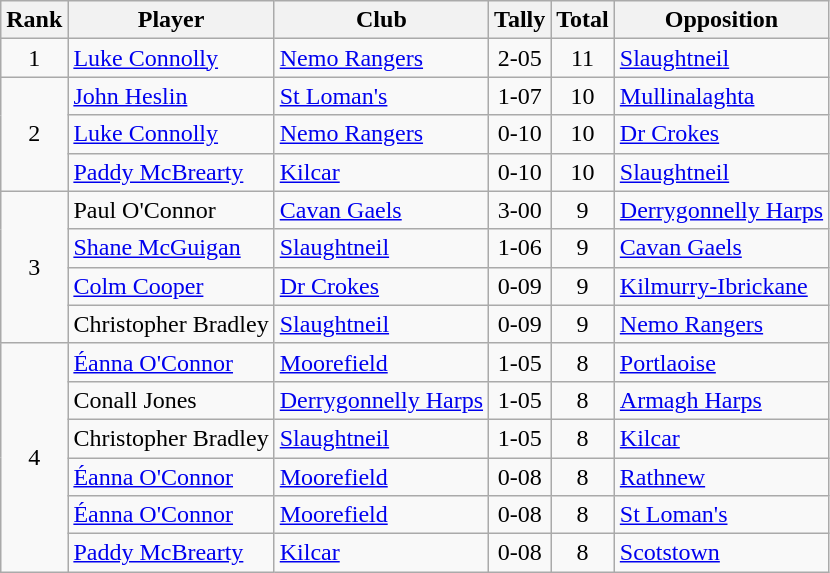<table class="wikitable">
<tr>
<th>Rank</th>
<th>Player</th>
<th>Club</th>
<th>Tally</th>
<th>Total</th>
<th>Opposition</th>
</tr>
<tr>
<td rowspan="1" style="text-align:center;">1</td>
<td><a href='#'>Luke Connolly</a></td>
<td><a href='#'>Nemo Rangers</a></td>
<td align=center>2-05</td>
<td align=center>11</td>
<td><a href='#'>Slaughtneil</a></td>
</tr>
<tr>
<td rowspan="3" style="text-align:center;">2</td>
<td><a href='#'>John Heslin</a></td>
<td><a href='#'>St Loman's</a></td>
<td align=center>1-07</td>
<td align=center>10</td>
<td><a href='#'>Mullinalaghta</a></td>
</tr>
<tr>
<td><a href='#'>Luke Connolly</a></td>
<td><a href='#'>Nemo Rangers</a></td>
<td align=center>0-10</td>
<td align=center>10</td>
<td><a href='#'>Dr Crokes</a></td>
</tr>
<tr>
<td><a href='#'>Paddy McBrearty</a></td>
<td><a href='#'>Kilcar</a></td>
<td align=center>0-10</td>
<td align=center>10</td>
<td><a href='#'>Slaughtneil</a></td>
</tr>
<tr>
<td rowspan="4" style="text-align:center;">3</td>
<td>Paul O'Connor</td>
<td><a href='#'>Cavan Gaels</a></td>
<td align=center>3-00</td>
<td align=center>9</td>
<td><a href='#'>Derrygonnelly Harps</a></td>
</tr>
<tr>
<td><a href='#'>Shane McGuigan</a></td>
<td><a href='#'>Slaughtneil</a></td>
<td align=center>1-06</td>
<td align=center>9</td>
<td><a href='#'>Cavan Gaels</a></td>
</tr>
<tr>
<td><a href='#'>Colm Cooper</a></td>
<td><a href='#'>Dr Crokes</a></td>
<td align=center>0-09</td>
<td align=center>9</td>
<td><a href='#'>Kilmurry-Ibrickane</a></td>
</tr>
<tr>
<td>Christopher Bradley</td>
<td><a href='#'>Slaughtneil</a></td>
<td align=center>0-09</td>
<td align=center>9</td>
<td><a href='#'>Nemo Rangers</a></td>
</tr>
<tr>
<td rowspan="6" style="text-align:center;">4</td>
<td><a href='#'>Éanna O'Connor</a></td>
<td><a href='#'>Moorefield</a></td>
<td align=center>1-05</td>
<td align=center>8</td>
<td><a href='#'>Portlaoise</a></td>
</tr>
<tr>
<td>Conall Jones</td>
<td><a href='#'>Derrygonnelly Harps</a></td>
<td align=center>1-05</td>
<td align=center>8</td>
<td><a href='#'>Armagh Harps</a></td>
</tr>
<tr>
<td>Christopher Bradley</td>
<td><a href='#'>Slaughtneil</a></td>
<td align=center>1-05</td>
<td align=center>8</td>
<td><a href='#'>Kilcar</a></td>
</tr>
<tr>
<td><a href='#'>Éanna O'Connor</a></td>
<td><a href='#'>Moorefield</a></td>
<td align=center>0-08</td>
<td align=center>8</td>
<td><a href='#'>Rathnew</a></td>
</tr>
<tr>
<td><a href='#'>Éanna O'Connor</a></td>
<td><a href='#'>Moorefield</a></td>
<td align=center>0-08</td>
<td align=center>8</td>
<td><a href='#'>St Loman's</a></td>
</tr>
<tr>
<td><a href='#'>Paddy McBrearty</a></td>
<td><a href='#'>Kilcar</a></td>
<td align=center>0-08</td>
<td align=center>8</td>
<td><a href='#'>Scotstown</a></td>
</tr>
</table>
